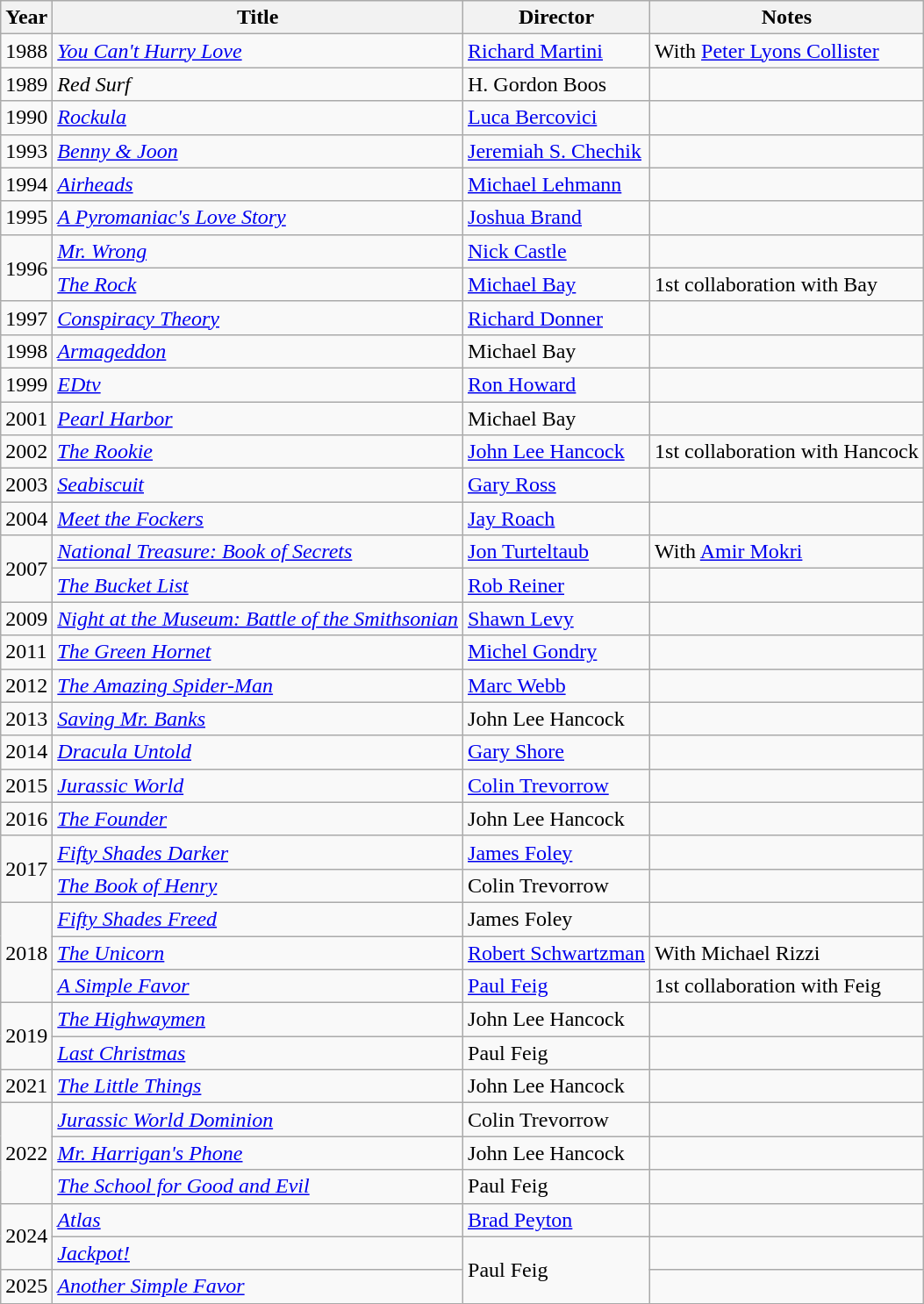<table class="wikitable">
<tr>
<th>Year</th>
<th>Title</th>
<th>Director</th>
<th>Notes</th>
</tr>
<tr>
<td>1988</td>
<td><em><a href='#'>You Can't Hurry Love</a></em></td>
<td><a href='#'>Richard Martini</a></td>
<td>With <a href='#'>Peter Lyons Collister</a></td>
</tr>
<tr>
<td>1989</td>
<td><em>Red Surf</em></td>
<td>H. Gordon Boos</td>
<td></td>
</tr>
<tr>
<td>1990</td>
<td><em><a href='#'>Rockula</a></em></td>
<td><a href='#'>Luca Bercovici</a></td>
<td></td>
</tr>
<tr>
<td>1993</td>
<td><em><a href='#'>Benny & Joon</a></em></td>
<td><a href='#'>Jeremiah S. Chechik</a></td>
<td></td>
</tr>
<tr>
<td>1994</td>
<td><em><a href='#'>Airheads</a></em></td>
<td><a href='#'>Michael Lehmann</a></td>
<td></td>
</tr>
<tr>
<td>1995</td>
<td><em><a href='#'>A Pyromaniac's Love Story</a></em></td>
<td><a href='#'>Joshua Brand</a></td>
<td></td>
</tr>
<tr>
<td rowspan=2>1996</td>
<td><em><a href='#'>Mr. Wrong</a></em></td>
<td><a href='#'>Nick Castle</a></td>
<td></td>
</tr>
<tr>
<td><em><a href='#'>The Rock</a></em></td>
<td><a href='#'>Michael Bay</a></td>
<td>1st collaboration with Bay</td>
</tr>
<tr>
<td>1997</td>
<td><em><a href='#'>Conspiracy Theory</a></em></td>
<td><a href='#'>Richard Donner</a></td>
<td></td>
</tr>
<tr>
<td>1998</td>
<td><em><a href='#'>Armageddon</a></em></td>
<td>Michael Bay</td>
<td></td>
</tr>
<tr>
<td>1999</td>
<td><em><a href='#'>EDtv</a></em></td>
<td><a href='#'>Ron Howard</a></td>
<td></td>
</tr>
<tr>
<td>2001</td>
<td><em><a href='#'>Pearl Harbor</a></em></td>
<td>Michael Bay</td>
<td></td>
</tr>
<tr>
<td>2002</td>
<td><em><a href='#'>The Rookie</a></em></td>
<td><a href='#'>John Lee Hancock</a></td>
<td>1st collaboration with Hancock</td>
</tr>
<tr>
<td>2003</td>
<td><em><a href='#'>Seabiscuit</a></em></td>
<td><a href='#'>Gary Ross</a></td>
<td></td>
</tr>
<tr>
<td>2004</td>
<td><em><a href='#'>Meet the Fockers</a></em></td>
<td><a href='#'>Jay Roach</a></td>
<td></td>
</tr>
<tr>
<td rowspan=2>2007</td>
<td><em><a href='#'>National Treasure: Book of Secrets</a></em></td>
<td><a href='#'>Jon Turteltaub</a></td>
<td>With <a href='#'>Amir Mokri</a></td>
</tr>
<tr>
<td><em><a href='#'>The Bucket List</a></em></td>
<td><a href='#'>Rob Reiner</a></td>
<td></td>
</tr>
<tr>
<td>2009</td>
<td><em><a href='#'>Night at the Museum: Battle of the Smithsonian</a></em></td>
<td><a href='#'>Shawn Levy</a></td>
<td></td>
</tr>
<tr>
<td>2011</td>
<td><em><a href='#'>The Green Hornet</a></em></td>
<td><a href='#'>Michel Gondry</a></td>
<td></td>
</tr>
<tr>
<td>2012</td>
<td><em><a href='#'>The Amazing Spider-Man</a></em></td>
<td><a href='#'>Marc Webb</a></td>
<td></td>
</tr>
<tr>
<td>2013</td>
<td><em><a href='#'>Saving Mr. Banks</a></em></td>
<td>John Lee Hancock</td>
<td></td>
</tr>
<tr>
<td>2014</td>
<td><em><a href='#'>Dracula Untold</a></em></td>
<td><a href='#'>Gary Shore</a></td>
<td></td>
</tr>
<tr>
<td>2015</td>
<td><em><a href='#'>Jurassic World</a></em></td>
<td><a href='#'>Colin Trevorrow</a></td>
<td></td>
</tr>
<tr>
<td>2016</td>
<td><em><a href='#'>The Founder</a></em></td>
<td>John Lee Hancock</td>
<td></td>
</tr>
<tr>
<td rowspan=2>2017</td>
<td><em><a href='#'>Fifty Shades Darker</a></em></td>
<td><a href='#'>James Foley</a></td>
<td></td>
</tr>
<tr>
<td><em><a href='#'>The Book of Henry</a></em></td>
<td>Colin Trevorrow</td>
<td></td>
</tr>
<tr>
<td rowspan=3>2018</td>
<td><em><a href='#'>Fifty Shades Freed</a></em></td>
<td>James Foley</td>
<td></td>
</tr>
<tr>
<td><em><a href='#'>The Unicorn</a></em></td>
<td><a href='#'>Robert Schwartzman</a></td>
<td>With Michael Rizzi</td>
</tr>
<tr>
<td><em><a href='#'>A Simple Favor</a></em></td>
<td><a href='#'>Paul Feig</a></td>
<td>1st collaboration with Feig</td>
</tr>
<tr>
<td rowspan=2>2019</td>
<td><em><a href='#'>The Highwaymen</a></em></td>
<td>John Lee Hancock</td>
<td></td>
</tr>
<tr>
<td><em><a href='#'>Last Christmas</a></em></td>
<td>Paul Feig</td>
<td></td>
</tr>
<tr>
<td>2021</td>
<td><em><a href='#'>The Little Things</a></em></td>
<td>John Lee Hancock</td>
<td></td>
</tr>
<tr>
<td rowspan=3>2022</td>
<td><em><a href='#'>Jurassic World Dominion</a></em></td>
<td>Colin Trevorrow</td>
<td></td>
</tr>
<tr>
<td><em><a href='#'>Mr. Harrigan's Phone</a></em></td>
<td>John Lee Hancock</td>
<td></td>
</tr>
<tr>
<td><em><a href='#'>The School for Good and Evil</a></em></td>
<td>Paul Feig</td>
<td></td>
</tr>
<tr>
<td rowspan=2>2024</td>
<td><em><a href='#'>Atlas</a></em></td>
<td><a href='#'>Brad Peyton</a></td>
<td></td>
</tr>
<tr>
<td><em><a href='#'>Jackpot!</a></em></td>
<td rowspan=2>Paul Feig</td>
<td></td>
</tr>
<tr>
<td>2025</td>
<td><em><a href='#'>Another Simple Favor</a></em></td>
<td></td>
</tr>
</table>
